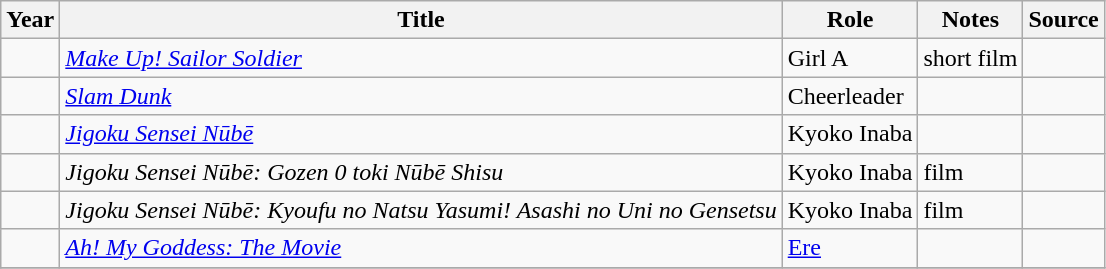<table class="wikitable sortable plainrowheaders">
<tr>
<th>Year</th>
<th>Title</th>
<th>Role</th>
<th class="unsortable">Notes</th>
<th class="unsortable">Source</th>
</tr>
<tr>
<td></td>
<td><em><a href='#'>Make Up! Sailor Soldier</a></em></td>
<td>Girl A</td>
<td>short film</td>
<td></td>
</tr>
<tr>
<td></td>
<td><em><a href='#'>Slam Dunk</a></em></td>
<td>Cheerleader</td>
<td></td>
<td></td>
</tr>
<tr>
<td></td>
<td><em><a href='#'>Jigoku Sensei Nūbē</a></em></td>
<td>Kyoko Inaba</td>
<td></td>
<td></td>
</tr>
<tr>
<td></td>
<td><em>Jigoku Sensei Nūbē: Gozen 0 toki Nūbē Shisu</em></td>
<td>Kyoko Inaba</td>
<td>film</td>
<td></td>
</tr>
<tr>
<td></td>
<td><em>Jigoku Sensei Nūbē: Kyoufu no Natsu Yasumi! Asashi no Uni no Gensetsu</em></td>
<td>Kyoko Inaba</td>
<td>film</td>
<td></td>
</tr>
<tr>
<td></td>
<td><em><a href='#'>Ah! My Goddess: The Movie</a></em></td>
<td><a href='#'>Ere</a></td>
<td></td>
<td></td>
</tr>
<tr>
</tr>
</table>
